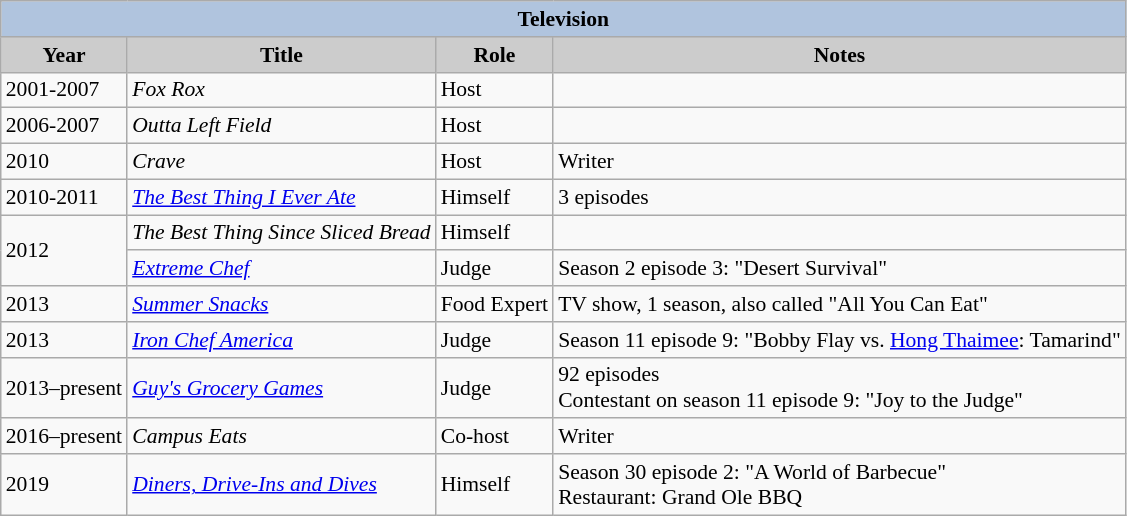<table class="wikitable" style="font-size:90%;">
<tr>
<th colspan=4 style="background:#B0C4DE;">Television</th>
</tr>
<tr align="center">
<th style="background: #CCCCCC;">Year</th>
<th style="background: #CCCCCC;">Title</th>
<th style="background: #CCCCCC;">Role</th>
<th style="background: #CCCCCC;">Notes</th>
</tr>
<tr>
<td>2001-2007</td>
<td><em>Fox Rox</em></td>
<td>Host</td>
<td></td>
</tr>
<tr>
<td>2006-2007</td>
<td><em>Outta Left Field</em></td>
<td>Host</td>
<td></td>
</tr>
<tr>
<td>2010</td>
<td><em>Crave</em></td>
<td>Host</td>
<td>Writer</td>
</tr>
<tr>
<td>2010-2011</td>
<td><em><a href='#'>The Best Thing I Ever Ate</a></em></td>
<td>Himself</td>
<td>3 episodes</td>
</tr>
<tr>
<td rowspan=2>2012</td>
<td><em>The Best Thing Since Sliced Bread</em></td>
<td>Himself</td>
<td></td>
</tr>
<tr>
<td><em><a href='#'>Extreme Chef</a></em></td>
<td>Judge</td>
<td>Season 2 episode 3: "Desert Survival"</td>
</tr>
<tr>
<td>2013</td>
<td><em><a href='#'>Summer Snacks</a></em></td>
<td>Food Expert</td>
<td>TV show, 1 season, also called "All You Can Eat"</td>
</tr>
<tr>
<td>2013</td>
<td><em><a href='#'>Iron Chef America</a></em></td>
<td>Judge</td>
<td>Season 11 episode 9: "Bobby Flay vs. <a href='#'>Hong Thaimee</a>: Tamarind"</td>
</tr>
<tr>
<td>2013–present</td>
<td><em><a href='#'>Guy's Grocery Games</a></em></td>
<td>Judge</td>
<td>92 episodes<br> Contestant on season 11 episode 9: "Joy to the Judge"</td>
</tr>
<tr>
<td>2016–present</td>
<td><em>Campus Eats</em></td>
<td>Co-host</td>
<td>Writer</td>
</tr>
<tr>
<td>2019</td>
<td><em><a href='#'>Diners, Drive-Ins and Dives</a></em></td>
<td>Himself</td>
<td>Season 30 episode 2: "A World of Barbecue"<br> Restaurant: Grand Ole BBQ</td>
</tr>
</table>
